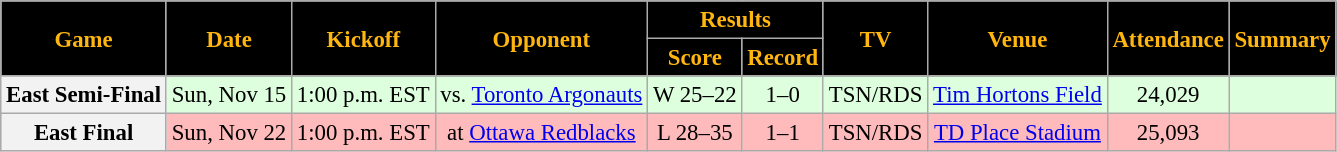<table class="wikitable" style="font-size: 95%;">
<tr>
<th style="background:black;color:#FFB60F;" rowspan=2>Game</th>
<th style="background:black;color:#FFB60F;" rowspan=2>Date</th>
<th style="background:black;color:#FFB60F;" rowspan=2>Kickoff</th>
<th style="background:black;color:#FFB60F;" rowspan=2>Opponent</th>
<th style="background:black;color:#FFB60F;" colspan=2>Results</th>
<th style="background:black;color:#FFB60F;" rowspan=2>TV</th>
<th style="background:black;color:#FFB60F;" rowspan=2>Venue</th>
<th style="background:black;color:#FFB60F;" rowspan=2>Attendance</th>
<th style="background:black;color:#FFB60F;" rowspan=2>Summary</th>
</tr>
<tr>
<th style="background:black;color:#FFB60F;">Score</th>
<th style="background:black;color:#FFB60F;">Record</th>
</tr>
<tr align="center" bgcolor="#ddffdd">
<th align="center"><strong>East Semi-Final</strong></th>
<td align="center">Sun, Nov 15</td>
<td align="center">1:00 p.m. EST</td>
<td align="center">vs. <a href='#'>Toronto Argonauts</a></td>
<td align="center">W 25–22</td>
<td align="center">1–0</td>
<td align="center">TSN/RDS</td>
<td align="center"><a href='#'>Tim Hortons Field</a></td>
<td align="center">24,029</td>
<td align="center"></td>
</tr>
<tr align="center" bgcolor="#ffbbbb">
<th align="center"><strong>East Final</strong></th>
<td align="center">Sun, Nov 22</td>
<td align="center">1:00 p.m. EST</td>
<td align="center">at <a href='#'>Ottawa Redblacks</a></td>
<td align="center">L 28–35</td>
<td align="center">1–1</td>
<td align="center">TSN/RDS</td>
<td align="center"><a href='#'>TD Place Stadium</a></td>
<td align="center">25,093</td>
<td align="center"></td>
</tr>
</table>
